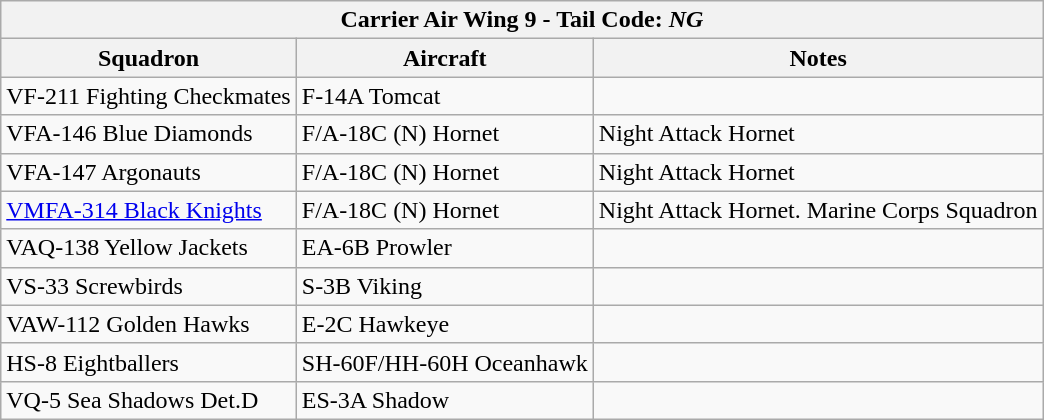<table class="wikitable">
<tr>
<th colspan="3">Carrier Air Wing 9 - Tail Code: <em>NG</em></th>
</tr>
<tr>
<th>Squadron</th>
<th>Aircraft</th>
<th>Notes</th>
</tr>
<tr>
<td>VF-211 Fighting Checkmates</td>
<td>F-14A Tomcat</td>
<td></td>
</tr>
<tr>
<td>VFA-146 Blue Diamonds</td>
<td>F/A-18C (N) Hornet</td>
<td>Night Attack Hornet</td>
</tr>
<tr>
<td>VFA-147 Argonauts</td>
<td>F/A-18C (N) Hornet</td>
<td>Night Attack Hornet</td>
</tr>
<tr>
<td><a href='#'>VMFA-314 Black Knights</a></td>
<td>F/A-18C (N) Hornet</td>
<td>Night Attack Hornet. Marine Corps Squadron</td>
</tr>
<tr>
<td>VAQ-138 Yellow Jackets</td>
<td>EA-6B Prowler</td>
<td></td>
</tr>
<tr>
<td>VS-33 Screwbirds</td>
<td>S-3B Viking</td>
<td></td>
</tr>
<tr>
<td>VAW-112 Golden Hawks</td>
<td>E-2C Hawkeye</td>
<td></td>
</tr>
<tr>
<td>HS-8 Eightballers</td>
<td>SH-60F/HH-60H Oceanhawk</td>
<td></td>
</tr>
<tr>
<td>VQ-5 Sea Shadows Det.D</td>
<td>ES-3A Shadow</td>
<td></td>
</tr>
</table>
